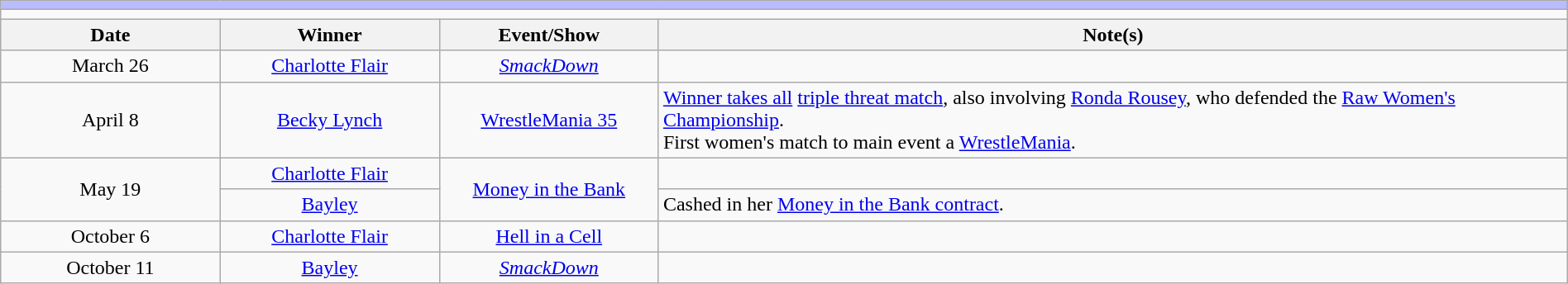<table class="wikitable" style="text-align:center; width:100%;">
<tr style="background:#BBF;">
<td colspan="4"></td>
</tr>
<tr>
<td colspan="4"><strong></strong></td>
</tr>
<tr>
<th width=14%>Date</th>
<th width=14%>Winner</th>
<th width=14%>Event/Show</th>
<th width=58%>Note(s)</th>
</tr>
<tr>
<td>March 26</td>
<td><a href='#'>Charlotte Flair</a></td>
<td><em><a href='#'>SmackDown</a></em></td>
<td></td>
</tr>
<tr>
<td>April 8</td>
<td><a href='#'>Becky Lynch</a></td>
<td><a href='#'>WrestleMania 35</a></td>
<td align=left><a href='#'>Winner takes all</a> <a href='#'>triple threat match</a>, also involving <a href='#'>Ronda Rousey</a>, who defended the <a href='#'>Raw Women's Championship</a>.<br>First women's match to main event a <a href='#'>WrestleMania</a>.<br></td>
</tr>
<tr>
<td rowspan="2">May 19</td>
<td><a href='#'>Charlotte Flair</a></td>
<td rowspan="2"><a href='#'>Money in the Bank</a></td>
<td></td>
</tr>
<tr>
<td><a href='#'>Bayley</a></td>
<td align=left>Cashed in her <a href='#'>Money in the Bank contract</a>.</td>
</tr>
<tr>
<td>October 6</td>
<td><a href='#'>Charlotte Flair</a></td>
<td><a href='#'>Hell in a Cell</a></td>
<td></td>
</tr>
<tr>
<td>October 11</td>
<td><a href='#'>Bayley</a></td>
<td><em><a href='#'>SmackDown</a></em></td>
<td></td>
</tr>
</table>
